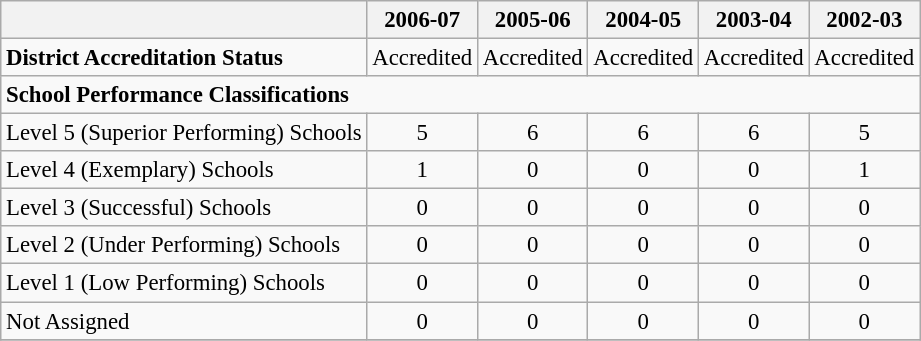<table class="wikitable" style="font-size: 95%;">
<tr>
<th></th>
<th>2006-07</th>
<th>2005-06</th>
<th>2004-05</th>
<th>2003-04</th>
<th>2002-03</th>
</tr>
<tr>
<td align="left"><strong>District Accreditation Status</strong></td>
<td align="center">Accredited</td>
<td align="center">Accredited</td>
<td align="center">Accredited</td>
<td align="center">Accredited</td>
<td align="center">Accredited</td>
</tr>
<tr>
<td align="left" colspan="6"><strong>School Performance Classifications</strong></td>
</tr>
<tr>
<td align="left">Level 5 (Superior Performing) Schools</td>
<td align="center">5</td>
<td align="center">6</td>
<td align="center">6</td>
<td align="center">6</td>
<td align="center">5</td>
</tr>
<tr>
<td align="left">Level 4 (Exemplary) Schools</td>
<td align="center">1</td>
<td align="center">0</td>
<td align="center">0</td>
<td align="center">0</td>
<td align="center">1</td>
</tr>
<tr>
<td align="left">Level 3 (Successful) Schools</td>
<td align="center">0</td>
<td align="center">0</td>
<td align="center">0</td>
<td align="center">0</td>
<td align="center">0</td>
</tr>
<tr>
<td align="left">Level 2 (Under Performing) Schools</td>
<td align="center">0</td>
<td align="center">0</td>
<td align="center">0</td>
<td align="center">0</td>
<td align="center">0</td>
</tr>
<tr>
<td align="left">Level 1 (Low Performing) Schools</td>
<td align="center">0</td>
<td align="center">0</td>
<td align="center">0</td>
<td align="center">0</td>
<td align="center">0</td>
</tr>
<tr>
<td align="left">Not Assigned</td>
<td align="center">0</td>
<td align="center">0</td>
<td align="center">0</td>
<td align="center">0</td>
<td align="center">0</td>
</tr>
<tr>
</tr>
</table>
